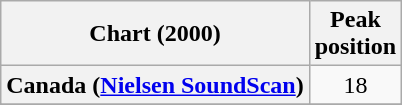<table class="wikitable sortable plainrowheaders">
<tr>
<th scope="col">Chart (2000)</th>
<th scope="col">Peak<br>position</th>
</tr>
<tr>
<th scope="row">Canada (<a href='#'>Nielsen SoundScan</a>)</th>
<td align="center">18</td>
</tr>
<tr>
</tr>
<tr>
</tr>
<tr>
</tr>
</table>
